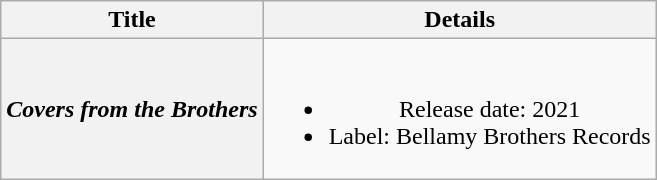<table class="wikitable plainrowheaders" style="text-align:center;">
<tr>
<th scope="col">Title</th>
<th scope="col">Details</th>
</tr>
<tr>
<th scope="row"><em>Covers from the Brothers</em></th>
<td><br><ul><li>Release date: 2021</li><li>Label: Bellamy Brothers Records</li></ul></td>
</tr>
</table>
